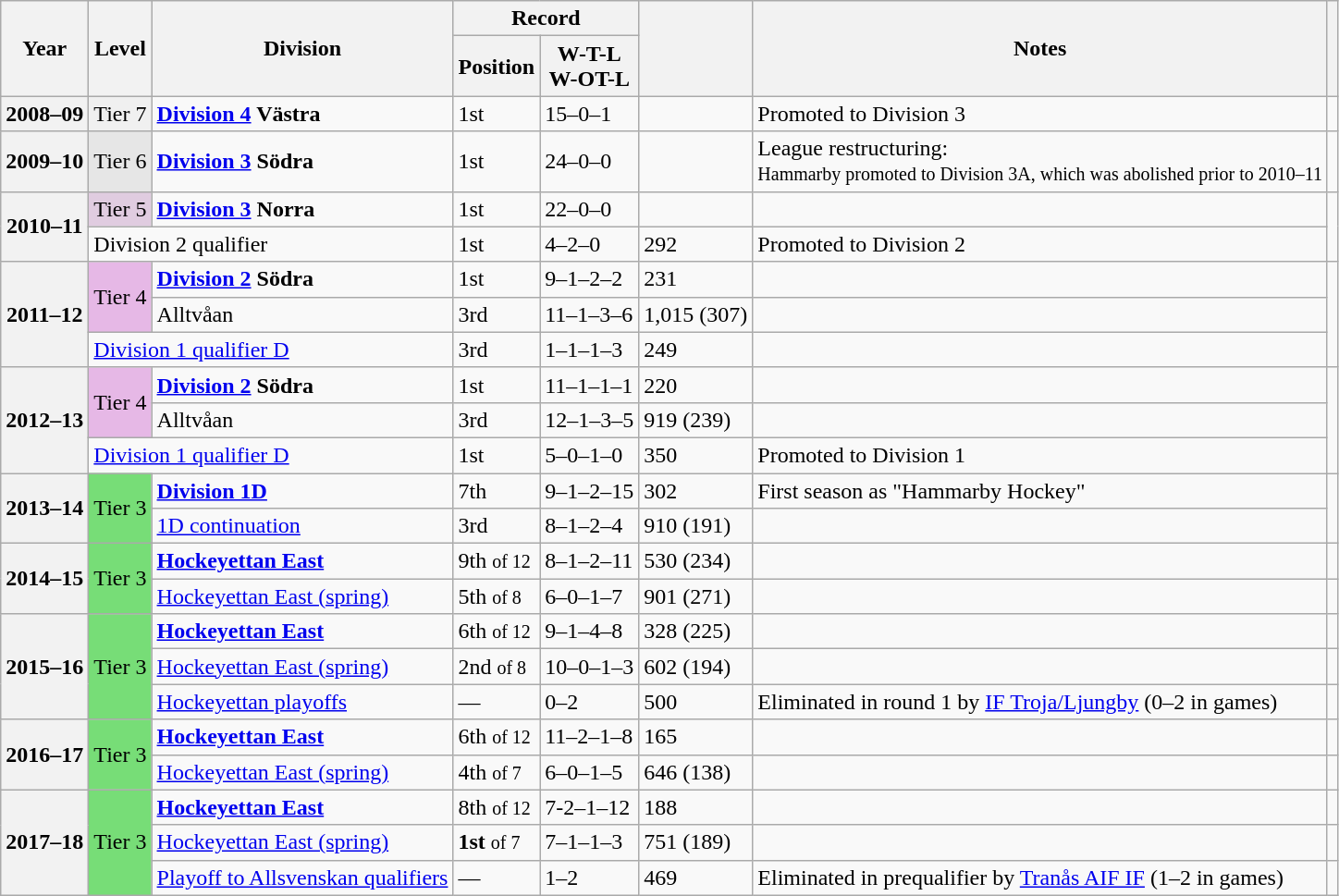<table class="wikitable">
<tr>
<th rowspan="2">Year</th>
<th rowspan="2">Level</th>
<th rowspan="2">Division</th>
<th colspan="2">Record</th>
<th rowspan=2></th>
<th rowspan="2">Notes</th>
<th rowspan=2></th>
</tr>
<tr>
<th>Position</th>
<th>W-T-L<br>W-OT-L</th>
</tr>
<tr>
<th>2008–09</th>
<td style="background:#F0F0F0;">Tier 7</td>
<td><strong><a href='#'>Division 4</a> Västra</strong></td>
<td>1st</td>
<td>15–0–1</td>
<td></td>
<td> Promoted to Division 3</td>
<td></td>
</tr>
<tr>
<th>2009–10</th>
<td style="background:#E6E6E6;">Tier 6</td>
<td><strong><a href='#'>Division 3</a> Södra</strong></td>
<td>1st</td>
<td>24–0–0</td>
<td></td>
<td>League restructuring:<br><small>Hammarby promoted to Division 3A, which was abolished prior to 2010–11</small></td>
<td></td>
</tr>
<tr>
<th rowspan=2>2010–11</th>
<td style="background:#E0CCE0;">Tier 5</td>
<td><strong><a href='#'>Division 3</a> Norra</strong></td>
<td>1st</td>
<td>22–0–0</td>
<td></td>
<td></td>
<td rowspan=2></td>
</tr>
<tr>
<td colspan=2>Division 2 qualifier</td>
<td>1st</td>
<td>4–2–0</td>
<td>292</td>
<td> Promoted to Division 2</td>
</tr>
<tr>
<th rowspan=3>2011–12</th>
<td rowspan=2 style="background:#E6B8E6;">Tier 4</td>
<td><strong><a href='#'>Division 2</a> Södra</strong></td>
<td>1st</td>
<td>9–1–2–2</td>
<td>231</td>
<td></td>
<td rowspan=3></td>
</tr>
<tr>
<td>Alltvåan</td>
<td>3rd</td>
<td>11–1–3–6</td>
<td>1,015 (307)</td>
<td></td>
</tr>
<tr>
<td colspan=2><a href='#'>Division 1 qualifier D</a></td>
<td>3rd</td>
<td>1–1–1–3</td>
<td>249</td>
<td></td>
</tr>
<tr>
<th rowspan=3>2012–13</th>
<td rowspan=2 style="background:#E6B8E6;">Tier 4</td>
<td><strong><a href='#'>Division 2</a> Södra</strong></td>
<td>1st</td>
<td>11–1–1–1</td>
<td>220</td>
<td></td>
<td rowspan=3></td>
</tr>
<tr>
<td>Alltvåan</td>
<td>3rd</td>
<td>12–1–3–5</td>
<td>919 (239)</td>
<td></td>
</tr>
<tr>
<td colspan=2><a href='#'>Division 1 qualifier D</a></td>
<td>1st</td>
<td>5–0–1–0</td>
<td>350</td>
<td> Promoted to Division 1</td>
</tr>
<tr>
<th rowspan=2>2013–14</th>
<td rowspan=2 style="background:#77DD77;">Tier 3</td>
<td><strong><a href='#'>Division 1D</a></strong></td>
<td>7th</td>
<td>9–1–2–15</td>
<td>302</td>
<td>First season as "Hammarby Hockey"</td>
<td rowspan=2></td>
</tr>
<tr>
<td><a href='#'>1D continuation</a></td>
<td>3rd</td>
<td>8–1–2–4</td>
<td>910 (191)</td>
<td></td>
</tr>
<tr>
<th rowspan=2>2014–15</th>
<td rowspan=2 style="background:#77DD77;">Tier 3</td>
<td><strong><a href='#'>Hockeyettan East</a></strong></td>
<td>9th <small>of 12</small></td>
<td>8–1–2–11</td>
<td>530 (234)</td>
<td></td>
<td></td>
</tr>
<tr>
<td><a href='#'>Hockeyettan East (spring)</a></td>
<td>5th <small>of 8</small></td>
<td>6–0–1–7</td>
<td>901 (271)</td>
<td></td>
<td></td>
</tr>
<tr>
<th rowspan=3>2015–16</th>
<td rowspan=3 style="background:#77DD77;">Tier 3</td>
<td><strong><a href='#'>Hockeyettan East</a></strong></td>
<td>6th <small>of 12</small></td>
<td>9–1–4–8</td>
<td>328 (225)</td>
<td></td>
<td></td>
</tr>
<tr>
<td><a href='#'>Hockeyettan East (spring)</a></td>
<td>2nd <small>of 8</small></td>
<td>10–0–1–3</td>
<td>602 (194)</td>
<td></td>
<td></td>
</tr>
<tr>
<td><a href='#'>Hockeyettan playoffs</a></td>
<td>—</td>
<td>0–2</td>
<td>500</td>
<td>Eliminated in round 1 by <a href='#'>IF Troja/Ljungby</a> (0–2 in games)</td>
<td></td>
</tr>
<tr>
<th rowspan=2>2016–17</th>
<td rowspan=2 style="background:#77DD77;">Tier 3</td>
<td><strong><a href='#'>Hockeyettan East</a></strong></td>
<td>6th <small>of 12</small></td>
<td>11–2–1–8</td>
<td>165</td>
<td></td>
<td></td>
</tr>
<tr>
<td><a href='#'>Hockeyettan East (spring)</a></td>
<td>4th <small>of 7</small></td>
<td>6–0–1–5</td>
<td>646 (138)</td>
<td></td>
<td></td>
</tr>
<tr>
<th rowspan=3>2017–18</th>
<td rowspan=3 style="background:#77DD77;">Tier 3</td>
<td><strong><a href='#'>Hockeyettan East</a></strong></td>
<td>8th <small>of 12</small></td>
<td>7-2–1–12</td>
<td>188</td>
<td></td>
<td></td>
</tr>
<tr>
<td><a href='#'>Hockeyettan East (spring)</a></td>
<td><strong>1st</strong> <small>of 7</small></td>
<td>7–1–1–3</td>
<td>751 (189)</td>
<td></td>
<td></td>
</tr>
<tr>
<td><a href='#'>Playoff to Allsvenskan qualifiers</a></td>
<td>—</td>
<td>1–2</td>
<td>469</td>
<td>Eliminated in prequalifier by <a href='#'>Tranås AIF IF</a> (1–2 in games)</td>
<td></td>
</tr>
</table>
